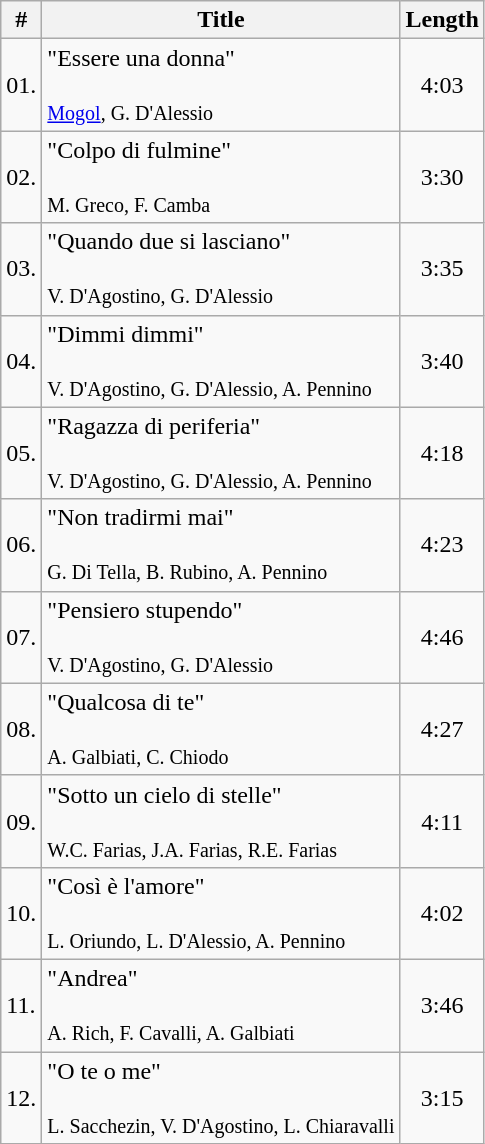<table class="wikitable">
<tr>
<th>#</th>
<th>Title</th>
<th>Length</th>
</tr>
<tr>
<td>01.</td>
<td align="left">"Essere una donna"<br><br><small><a href='#'>Mogol</a>, G. D'Alessio</small></td>
<td align="center">4:03</td>
</tr>
<tr>
<td>02.</td>
<td align="left">"Colpo di fulmine"<br><br><small>M. Greco, F. Camba</small></td>
<td align="center">3:30</td>
</tr>
<tr>
<td>03.</td>
<td align="left">"Quando due si lasciano"<br><br><small>V. D'Agostino, G. D'Alessio</small></td>
<td align="center">3:35</td>
</tr>
<tr>
<td>04.</td>
<td align="left">"Dimmi dimmi"<br><br><small>V. D'Agostino, G. D'Alessio, A. Pennino</small></td>
<td align="center">3:40</td>
</tr>
<tr>
<td>05.</td>
<td align="left">"Ragazza di periferia"<br><br><small>V. D'Agostino, G. D'Alessio, A. Pennino</small></td>
<td align="center">4:18</td>
</tr>
<tr>
<td>06.</td>
<td align="left">"Non tradirmi mai"<br><br><small>G. Di Tella, B. Rubino, A. Pennino</small></td>
<td align="center">4:23</td>
</tr>
<tr>
<td>07.</td>
<td align="left">"Pensiero stupendo"<br><br><small>V. D'Agostino, G. D'Alessio</small></td>
<td align="center">4:46</td>
</tr>
<tr>
<td>08.</td>
<td align="left">"Qualcosa di te"<br><br><small>A. Galbiati, C. Chiodo</small></td>
<td align="center">4:27</td>
</tr>
<tr>
<td>09.</td>
<td align="left">"Sotto un cielo di stelle"<br><br><small>W.C. Farias, J.A. Farias, R.E. Farias</small></td>
<td align="center">4:11</td>
</tr>
<tr>
<td>10.</td>
<td align="left">"Così è l'amore"<br><br><small>L. Oriundo, L. D'Alessio, A. Pennino</small></td>
<td align="center">4:02</td>
</tr>
<tr>
<td>11.</td>
<td align="left">"Andrea"<br><br><small>A. Rich, F. Cavalli, A. Galbiati</small></td>
<td align="center">3:46</td>
</tr>
<tr>
<td>12.</td>
<td align="left">"O te o me"<br><br><small>L. Sacchezin, V. D'Agostino, L. Chiaravalli</small></td>
<td align="center">3:15</td>
</tr>
</table>
